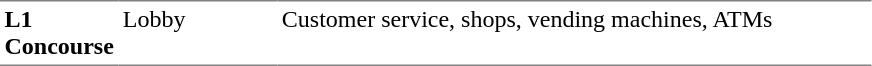<table table border=0 cellspacing=0 cellpadding=3>
<tr>
<td style="border-bottom:solid 1px gray; border-top:solid 1px gray;" valign=top width=50><strong>L1<br>Concourse</strong></td>
<td style="border-bottom:solid 1px gray; border-top:solid 1px gray;" valign=top width=100>Lobby</td>
<td style="border-bottom:solid 1px gray; border-top:solid 1px gray;" valign=top width=390>Customer service, shops, vending machines, ATMs</td>
</tr>
</table>
